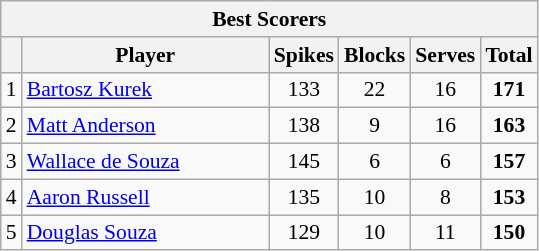<table class="wikitable sortable" style=font-size:90%>
<tr>
<th colspan=6>Best Scorers</th>
</tr>
<tr>
<th></th>
<th width=158>Player</th>
<th width=20>Spikes</th>
<th width=20>Blocks</th>
<th width=20>Serves</th>
<th width=20>Total</th>
</tr>
<tr>
<td align=center>1</td>
<td> <a href='#'>Bartosz Kurek</a></td>
<td align=center>133</td>
<td align=center>22</td>
<td align=center>16</td>
<td align=center><strong>171</strong></td>
</tr>
<tr>
<td align=center>2</td>
<td> <a href='#'>Matt Anderson</a></td>
<td align=center>138</td>
<td align=center>9</td>
<td align=center>16</td>
<td align=center><strong>163</strong></td>
</tr>
<tr>
<td align=center>3</td>
<td> <a href='#'>Wallace de Souza</a></td>
<td align=center>145</td>
<td align=center>6</td>
<td align=center>6</td>
<td align=center><strong>157</strong></td>
</tr>
<tr>
<td align=center>4</td>
<td> <a href='#'>Aaron Russell</a></td>
<td align=center>135</td>
<td align=center>10</td>
<td align=center>8</td>
<td align=center><strong>153</strong></td>
</tr>
<tr>
<td align=center>5</td>
<td> <a href='#'>Douglas Souza</a></td>
<td align=center>129</td>
<td align=center>10</td>
<td align=center>11</td>
<td align=center><strong>150</strong></td>
</tr>
</table>
